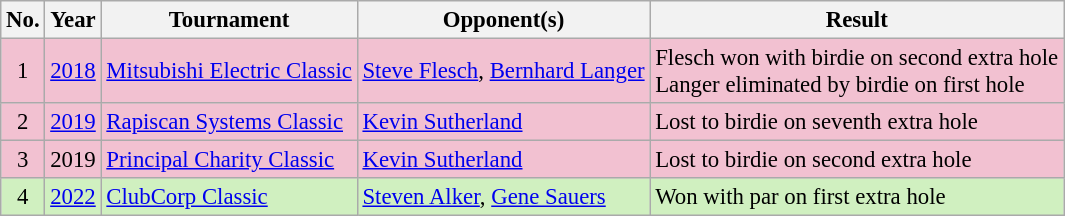<table class="wikitable" style="font-size:95%;">
<tr>
<th>No.</th>
<th>Year</th>
<th>Tournament</th>
<th>Opponent(s)</th>
<th>Result</th>
</tr>
<tr style="background:#F2C1D1;">
<td align=center>1</td>
<td><a href='#'>2018</a></td>
<td><a href='#'>Mitsubishi Electric Classic</a></td>
<td> <a href='#'>Steve Flesch</a>,  <a href='#'>Bernhard Langer</a></td>
<td>Flesch won with birdie on second extra hole<br>Langer eliminated by birdie on first hole</td>
</tr>
<tr style="background:#F2C1D1;">
<td align=center>2</td>
<td><a href='#'>2019</a></td>
<td><a href='#'>Rapiscan Systems Classic</a></td>
<td> <a href='#'>Kevin Sutherland</a></td>
<td>Lost to birdie on seventh extra hole</td>
</tr>
<tr style="background:#F2C1D1;">
<td align=center>3</td>
<td>2019</td>
<td><a href='#'>Principal Charity Classic</a></td>
<td> <a href='#'>Kevin Sutherland</a></td>
<td>Lost to birdie on second extra hole</td>
</tr>
<tr style="background:#D0F0C0;">
<td align=center>4</td>
<td><a href='#'>2022</a></td>
<td><a href='#'>ClubCorp Classic</a></td>
<td> <a href='#'>Steven Alker</a>,  <a href='#'>Gene Sauers</a></td>
<td>Won with par on first extra hole</td>
</tr>
</table>
